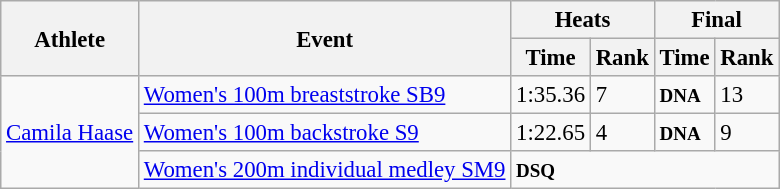<table class="wikitable" style="font-size:95%">
<tr>
<th rowspan="2">Athlete</th>
<th rowspan="2">Event</th>
<th colspan="2">Heats</th>
<th colspan="2">Final</th>
</tr>
<tr>
<th>Time</th>
<th>Rank</th>
<th>Time</th>
<th>Rank</th>
</tr>
<tr>
<td rowspan="3"><a href='#'>Camila Haase</a></td>
<td><a href='#'>Women's 100m breaststroke SB9</a></td>
<td>1:35.36</td>
<td>7</td>
<td><strong><small>DNA</small></strong></td>
<td>13</td>
</tr>
<tr>
<td><a href='#'>Women's 100m backstroke S9</a></td>
<td>1:22.65</td>
<td>4</td>
<td><strong><small>DNA</small></strong></td>
<td>9</td>
</tr>
<tr>
<td><a href='#'>Women's 200m individual medley SM9</a></td>
<td colspan="4"><strong><small>DSQ</small></strong></td>
</tr>
</table>
